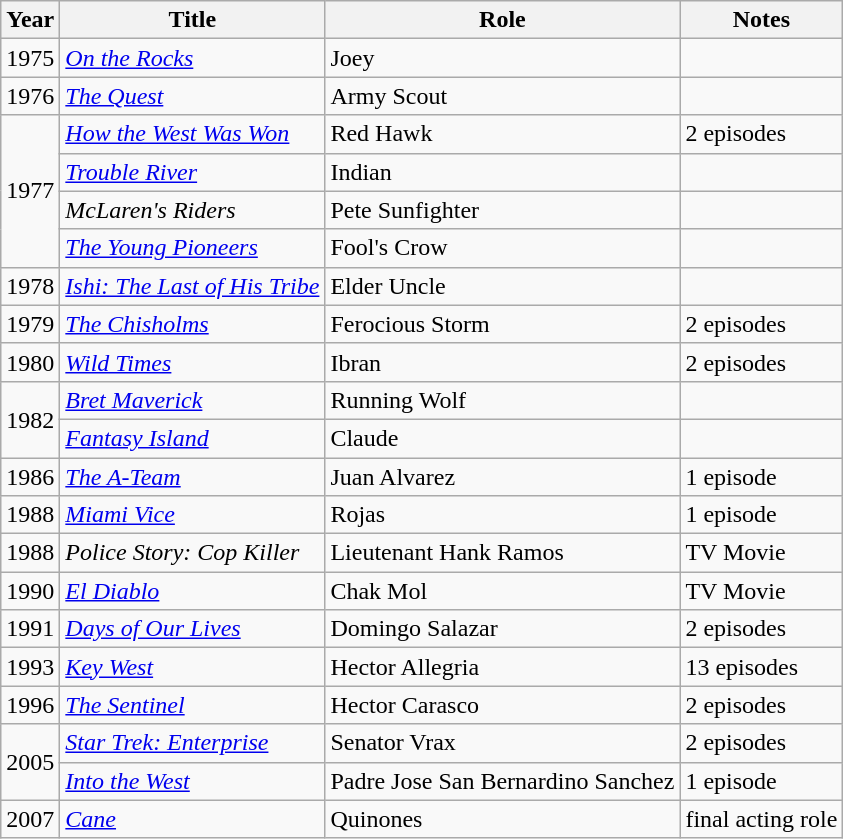<table class="wikitable plainrowheaders sortable" >
<tr>
<th scope=col>Year</th>
<th scope=col>Title</th>
<th scope=col>Role</th>
<th scope=col class="unsortable">Notes</th>
</tr>
<tr>
<td>1975</td>
<td><em><a href='#'>On the Rocks</a></em></td>
<td>Joey</td>
<td></td>
</tr>
<tr>
<td>1976</td>
<td><em><a href='#'>The Quest</a></em></td>
<td>Army Scout</td>
<td></td>
</tr>
<tr>
<td rowspan=4>1977</td>
<td><em><a href='#'>How the West Was Won</a></em></td>
<td>Red Hawk</td>
<td>2 episodes</td>
</tr>
<tr>
<td><em><a href='#'>Trouble River</a></em></td>
<td>Indian</td>
<td></td>
</tr>
<tr>
<td><em>McLaren's Riders</em></td>
<td>Pete Sunfighter</td>
<td></td>
</tr>
<tr>
<td><em><a href='#'>The Young Pioneers</a></em></td>
<td>Fool's Crow</td>
<td></td>
</tr>
<tr>
<td>1978</td>
<td><em><a href='#'>Ishi: The Last of His Tribe</a></em></td>
<td>Elder Uncle</td>
<td></td>
</tr>
<tr>
<td>1979</td>
<td><em><a href='#'>The Chisholms</a></em></td>
<td>Ferocious Storm</td>
<td>2 episodes</td>
</tr>
<tr>
<td>1980</td>
<td><em><a href='#'>Wild Times</a></em></td>
<td>Ibran</td>
<td>2 episodes</td>
</tr>
<tr>
<td rowspan=2>1982</td>
<td><em><a href='#'>Bret Maverick</a></em></td>
<td>Running Wolf</td>
<td></td>
</tr>
<tr>
<td><em><a href='#'>Fantasy Island</a></em></td>
<td>Claude</td>
<td></td>
</tr>
<tr>
<td>1986</td>
<td><em><a href='#'>The A-Team</a></em></td>
<td>Juan Alvarez</td>
<td>1 episode</td>
</tr>
<tr>
<td>1988</td>
<td><em><a href='#'>Miami Vice</a></em></td>
<td>Rojas</td>
<td>1 episode</td>
</tr>
<tr>
<td>1988</td>
<td><em>Police Story: Cop Killer</em></td>
<td>Lieutenant Hank Ramos</td>
<td>TV Movie</td>
</tr>
<tr>
<td>1990</td>
<td><em><a href='#'>El Diablo</a></em></td>
<td>Chak Mol</td>
<td>TV Movie</td>
</tr>
<tr>
<td>1991</td>
<td><em><a href='#'>Days of Our Lives</a></em></td>
<td>Domingo Salazar</td>
<td>2 episodes</td>
</tr>
<tr>
<td>1993</td>
<td><em><a href='#'>Key West</a></em></td>
<td>Hector Allegria</td>
<td>13 episodes</td>
</tr>
<tr>
<td>1996</td>
<td><em><a href='#'>The Sentinel</a></em></td>
<td>Hector Carasco</td>
<td>2 episodes</td>
</tr>
<tr>
<td rowspan=2>2005</td>
<td><em><a href='#'>Star Trek: Enterprise</a></em></td>
<td>Senator Vrax</td>
<td>2 episodes</td>
</tr>
<tr>
<td><em><a href='#'>Into the West</a></em></td>
<td>Padre Jose San Bernardino Sanchez</td>
<td>1 episode</td>
</tr>
<tr>
<td>2007</td>
<td><em><a href='#'>Cane</a></em></td>
<td>Quinones</td>
<td>final acting role</td>
</tr>
</table>
